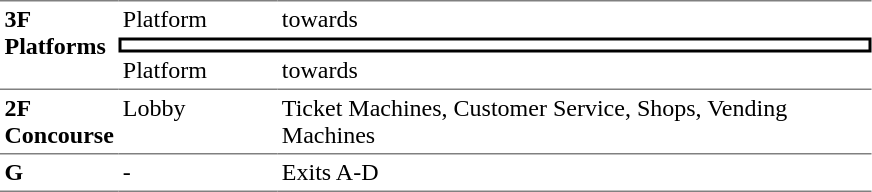<table table border=0 cellspacing=0 cellpadding=3>
<tr>
<td style="border-top:solid 1px gray;" rowspan=3 valign=top><strong>3F<br>Platforms</strong></td>
<td style="border-top:solid 1px gray;" valign=top>Platform</td>
<td style="border-top:solid 1px gray;" valign=top>  towards  </td>
</tr>
<tr>
<td style="border-right:solid 2px black;border-left:solid 2px black;border-top:solid 2px black;border-bottom:solid 2px black;text-align:center;" colspan=2></td>
</tr>
<tr>
<td>Platform</td>
<td>  towards   </td>
</tr>
<tr>
<td style="border-bottom:solid 1px gray; border-top:solid 1px gray;" valign=top width=50><strong>2F<br>Concourse</strong></td>
<td style="border-bottom:solid 1px gray; border-top:solid 1px gray;" valign=top width=100>Lobby</td>
<td style="border-bottom:solid 1px gray; border-top:solid 1px gray;" valign=top width=390>Ticket Machines, Customer Service, Shops, Vending Machines</td>
</tr>
<tr>
<td style="border-bottom:solid 1px gray;" width=50 valign=top><strong>G</strong></td>
<td style="border-bottom:solid 1px gray;" width=100 valign=top>-</td>
<td style="border-bottom:solid 1px gray;" width=390 valign=top>Exits A-D</td>
</tr>
</table>
